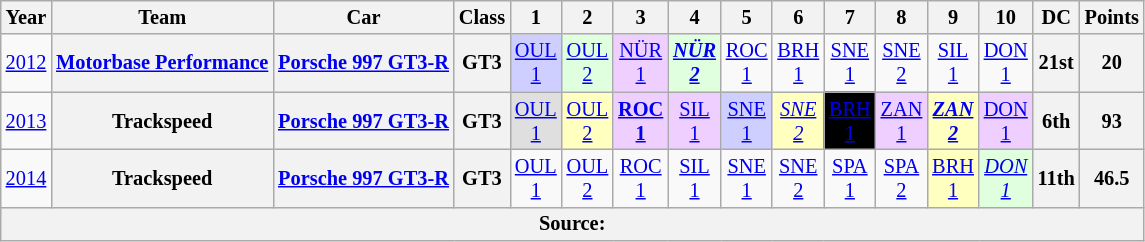<table class="wikitable" style="text-align:center; font-size:85%">
<tr>
<th>Year</th>
<th>Team</th>
<th>Car</th>
<th>Class</th>
<th>1</th>
<th>2</th>
<th>3</th>
<th>4</th>
<th>5</th>
<th>6</th>
<th>7</th>
<th>8</th>
<th>9</th>
<th>10</th>
<th>DC</th>
<th>Points</th>
</tr>
<tr>
<td><a href='#'>2012</a></td>
<th><a href='#'>Motorbase Performance</a></th>
<th><a href='#'>Porsche 997 GT3-R</a></th>
<th>GT3</th>
<td style="background:#CFCFFF;"><a href='#'>OUL<br>1</a><br></td>
<td style="background:#DFFFDF;"><a href='#'>OUL<br>2</a><br></td>
<td style="background:#EFCFFF;"><a href='#'>NÜR<br>1</a><br></td>
<td style="background:#DFFFDF;"><strong><em><a href='#'>NÜR<br>2</a></em></strong><br></td>
<td><a href='#'>ROC<br>1</a></td>
<td><a href='#'>BRH<br>1</a></td>
<td><a href='#'>SNE<br>1</a></td>
<td><a href='#'>SNE<br>2</a></td>
<td><a href='#'>SIL<br>1</a></td>
<td><a href='#'>DON<br>1</a></td>
<th>21st</th>
<th>20</th>
</tr>
<tr>
<td><a href='#'>2013</a></td>
<th>Trackspeed</th>
<th><a href='#'>Porsche 997 GT3-R</a></th>
<th>GT3</th>
<td style="background:#DFDFDF;"><a href='#'>OUL<br>1</a><br></td>
<td style="background:#FFFFBF;"><a href='#'>OUL<br>2</a><br></td>
<td style="background:#EFCFFF;"><strong><a href='#'>ROC<br>1</a></strong><br></td>
<td style="background:#EFCFFF;"><a href='#'>SIL<br>1</a><br></td>
<td style="background:#CFCFFF;"><a href='#'>SNE<br>1</a><br></td>
<td style="background:#FFFFBF;"><em><a href='#'>SNE<br>2</a></em><br></td>
<td style="background:#000000; color:white"><a href='#'><span>BRH<br>1</span></a><br></td>
<td style="background:#EFCFFF;"><a href='#'>ZAN<br>1</a><br></td>
<td style="background:#FFFFBF;"><strong><em><a href='#'>ZAN<br>2</a></em></strong><br></td>
<td style="background:#EFCFFF;"><a href='#'>DON<br>1</a><br></td>
<th>6th</th>
<th>93</th>
</tr>
<tr>
<td><a href='#'>2014</a></td>
<th>Trackspeed</th>
<th><a href='#'>Porsche 997 GT3-R</a></th>
<th>GT3</th>
<td><a href='#'>OUL<br>1</a></td>
<td><a href='#'>OUL<br>2</a></td>
<td><a href='#'>ROC<br>1</a></td>
<td><a href='#'>SIL<br>1</a></td>
<td><a href='#'>SNE<br>1</a></td>
<td><a href='#'>SNE<br>2</a></td>
<td><a href='#'>SPA<br>1</a></td>
<td><a href='#'>SPA<br>2</a></td>
<td style="background:#FFFFBF;"><a href='#'>BRH<br>1</a><br></td>
<td style="background:#DFFFDF;"><em><a href='#'>DON<br>1</a></em><br></td>
<th>11th</th>
<th>46.5</th>
</tr>
<tr>
<th colspan="16">Source:</th>
</tr>
</table>
